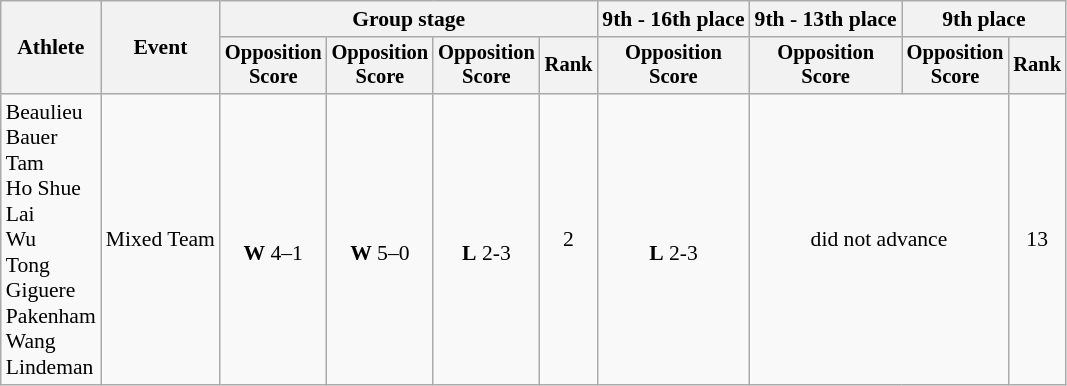<table class="wikitable" style="font-size:90%">
<tr>
<th rowspan="2">Athlete</th>
<th rowspan="2">Event</th>
<th colspan="4">Group stage</th>
<th>9th - 16th place</th>
<th>9th - 13th place</th>
<th colspan=2>9th place</th>
</tr>
<tr style="font-size:95%">
<th>Opposition<br>Score</th>
<th>Opposition<br>Score</th>
<th>Opposition<br>Score</th>
<th>Rank</th>
<th>Opposition<br>Score</th>
<th>Opposition<br>Score</th>
<th>Opposition<br>Score</th>
<th>Rank</th>
</tr>
<tr align=center>
<td align=left>Beaulieu<br>Bauer<br>Tam<br>Ho Shue<br>Lai<br>Wu<br>Tong<br>Giguere<br>Pakenham<br>Wang<br>Lindeman</td>
<td align=left>Mixed Team</td>
<td><br><strong>W</strong> 4–1</td>
<td><br><strong>W</strong> 5–0</td>
<td><br><strong>L</strong> 2-3</td>
<td>2</td>
<td><br><strong>L</strong> 2-3</td>
<td colspan=2>did not advance</td>
<td>13</td>
</tr>
</table>
